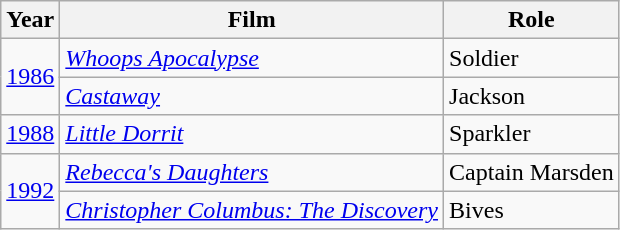<table class="wikitable">
<tr>
<th>Year</th>
<th>Film</th>
<th>Role</th>
</tr>
<tr>
<td rowspan="2"><a href='#'>1986</a></td>
<td><em><a href='#'>Whoops Apocalypse</a></em></td>
<td>Soldier</td>
</tr>
<tr>
<td><em><a href='#'>Castaway</a></em></td>
<td>Jackson</td>
</tr>
<tr>
<td><a href='#'>1988</a></td>
<td><em><a href='#'>Little Dorrit</a></em></td>
<td>Sparkler</td>
</tr>
<tr>
<td rowspan="2"><a href='#'>1992</a></td>
<td><em><a href='#'>Rebecca's Daughters</a></em></td>
<td>Captain Marsden</td>
</tr>
<tr>
<td><em><a href='#'>Christopher Columbus: The Discovery</a></em></td>
<td>Bives</td>
</tr>
</table>
